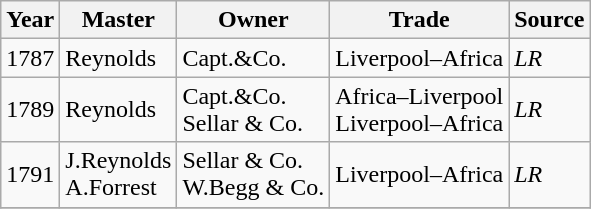<table class=" wikitable">
<tr>
<th>Year</th>
<th>Master</th>
<th>Owner</th>
<th>Trade</th>
<th>Source</th>
</tr>
<tr>
<td>1787</td>
<td>Reynolds</td>
<td>Capt.&Co.</td>
<td>Liverpool–Africa</td>
<td><em>LR</em></td>
</tr>
<tr>
<td>1789</td>
<td>Reynolds</td>
<td>Capt.&Co.<br>Sellar & Co.</td>
<td>Africa–Liverpool<br>Liverpool–Africa</td>
<td><em>LR</em></td>
</tr>
<tr>
<td>1791</td>
<td>J.Reynolds<br>A.Forrest</td>
<td>Sellar & Co.<br>W.Begg & Co.</td>
<td>Liverpool–Africa</td>
<td><em>LR</em></td>
</tr>
<tr>
</tr>
</table>
